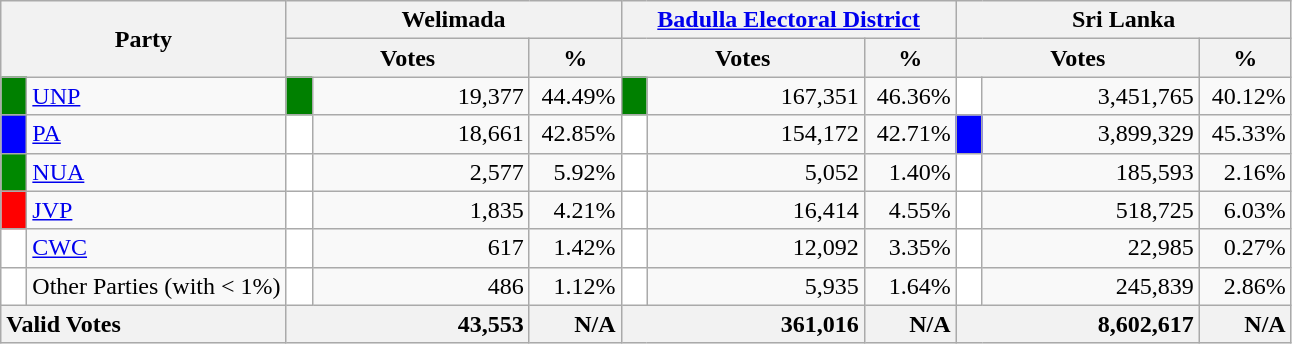<table class="wikitable">
<tr>
<th colspan="2" width="144px"rowspan="2">Party</th>
<th colspan="3" width="216px">Welimada</th>
<th colspan="3" width="216px"><a href='#'>Badulla Electoral District</a></th>
<th colspan="3" width="216px">Sri Lanka</th>
</tr>
<tr>
<th colspan="2" width="144px">Votes</th>
<th>%</th>
<th colspan="2" width="144px">Votes</th>
<th>%</th>
<th colspan="2" width="144px">Votes</th>
<th>%</th>
</tr>
<tr>
<td style="background-color:green;" width="10px"></td>
<td style="text-align:left;"><a href='#'>UNP</a></td>
<td style="background-color:green;" width="10px"></td>
<td style="text-align:right;">19,377</td>
<td style="text-align:right;">44.49%</td>
<td style="background-color:green;" width="10px"></td>
<td style="text-align:right;">167,351</td>
<td style="text-align:right;">46.36%</td>
<td style="background-color:white;" width="10px"></td>
<td style="text-align:right;">3,451,765</td>
<td style="text-align:right;">40.12%</td>
</tr>
<tr>
<td style="background-color:blue;" width="10px"></td>
<td style="text-align:left;"><a href='#'>PA</a></td>
<td style="background-color:white;" width="10px"></td>
<td style="text-align:right;">18,661</td>
<td style="text-align:right;">42.85%</td>
<td style="background-color:white;" width="10px"></td>
<td style="text-align:right;">154,172</td>
<td style="text-align:right;">42.71%</td>
<td style="background-color:blue;" width="10px"></td>
<td style="text-align:right;">3,899,329</td>
<td style="text-align:right;">45.33%</td>
</tr>
<tr>
<td style="background-color:#008800;" width="10px"></td>
<td style="text-align:left;"><a href='#'>NUA</a></td>
<td style="background-color:white;" width="10px"></td>
<td style="text-align:right;">2,577</td>
<td style="text-align:right;">5.92%</td>
<td style="background-color:white;" width="10px"></td>
<td style="text-align:right;">5,052</td>
<td style="text-align:right;">1.40%</td>
<td style="background-color:white;" width="10px"></td>
<td style="text-align:right;">185,593</td>
<td style="text-align:right;">2.16%</td>
</tr>
<tr>
<td style="background-color:red;" width="10px"></td>
<td style="text-align:left;"><a href='#'>JVP</a></td>
<td style="background-color:white;" width="10px"></td>
<td style="text-align:right;">1,835</td>
<td style="text-align:right;">4.21%</td>
<td style="background-color:white;" width="10px"></td>
<td style="text-align:right;">16,414</td>
<td style="text-align:right;">4.55%</td>
<td style="background-color:white;" width="10px"></td>
<td style="text-align:right;">518,725</td>
<td style="text-align:right;">6.03%</td>
</tr>
<tr>
<td style="background-color:white;" width="10px"></td>
<td style="text-align:left;"><a href='#'>CWC</a></td>
<td style="background-color:white;" width="10px"></td>
<td style="text-align:right;">617</td>
<td style="text-align:right;">1.42%</td>
<td style="background-color:white;" width="10px"></td>
<td style="text-align:right;">12,092</td>
<td style="text-align:right;">3.35%</td>
<td style="background-color:white;" width="10px"></td>
<td style="text-align:right;">22,985</td>
<td style="text-align:right;">0.27%</td>
</tr>
<tr>
<td style="background-color:white;" width="10px"></td>
<td style="text-align:left;">Other Parties (with < 1%)</td>
<td style="background-color:white;" width="10px"></td>
<td style="text-align:right;">486</td>
<td style="text-align:right;">1.12%</td>
<td style="background-color:white;" width="10px"></td>
<td style="text-align:right;">5,935</td>
<td style="text-align:right;">1.64%</td>
<td style="background-color:white;" width="10px"></td>
<td style="text-align:right;">245,839</td>
<td style="text-align:right;">2.86%</td>
</tr>
<tr>
<th colspan="2" width="144px"style="text-align:left;">Valid Votes</th>
<th style="text-align:right;"colspan="2" width="144px">43,553</th>
<th style="text-align:right;">N/A</th>
<th style="text-align:right;"colspan="2" width="144px">361,016</th>
<th style="text-align:right;">N/A</th>
<th style="text-align:right;"colspan="2" width="144px">8,602,617</th>
<th style="text-align:right;">N/A</th>
</tr>
</table>
